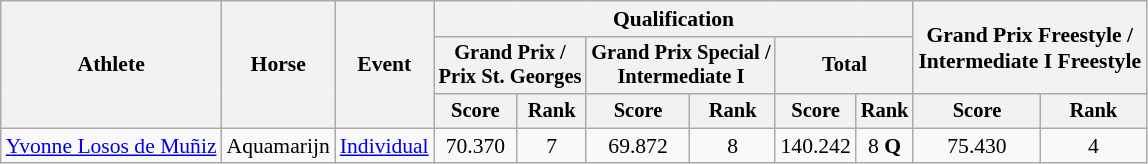<table class=wikitable style=font-size:90%;text-align:center>
<tr>
<th rowspan=3>Athlete</th>
<th rowspan=3>Horse</th>
<th rowspan=3>Event</th>
<th colspan=6>Qualification</th>
<th colspan=2 rowspan=2>Grand Prix Freestyle /<br>Intermediate I Freestyle</th>
</tr>
<tr style=font-size:95%>
<th colspan=2>Grand Prix /<br>Prix St. Georges</th>
<th colspan=2>Grand Prix Special /<br>Intermediate I</th>
<th colspan=2>Total</th>
</tr>
<tr style=font-size:95%>
<th>Score</th>
<th>Rank</th>
<th>Score</th>
<th>Rank</th>
<th>Score</th>
<th>Rank</th>
<th>Score</th>
<th>Rank</th>
</tr>
<tr>
<td align=left><a href='#'>Yvonne Losos de Muñiz</a></td>
<td align=left>Aquamarijn</td>
<td align=left><a href='#'>Individual</a></td>
<td>70.370</td>
<td>7</td>
<td>69.872</td>
<td>8</td>
<td>140.242</td>
<td>8 <strong>Q</strong></td>
<td>75.430</td>
<td>4</td>
</tr>
</table>
